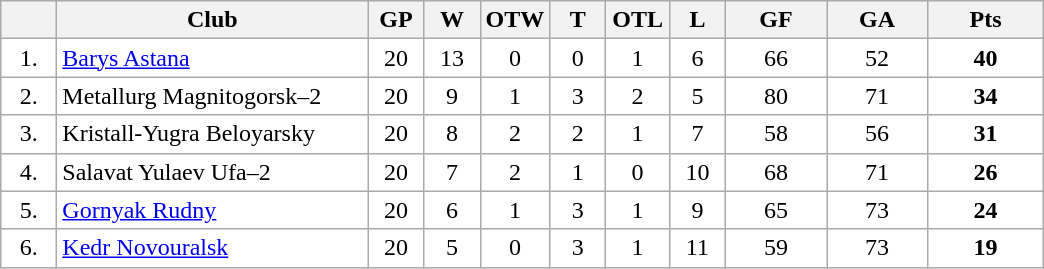<table class="wikitable">
<tr>
<th width="30"></th>
<th width="200">Club</th>
<th width="30">GP</th>
<th width="30">W</th>
<th width="35">OTW</th>
<th width="30">T</th>
<th width="35">OTL</th>
<th width="30">L</th>
<th width="60">GF</th>
<th width="60">GA</th>
<th width="70">Pts</th>
</tr>
<tr bgcolor="#FFFFFF" align="center">
<td>1.</td>
<td align="left"><a href='#'>Barys Astana</a></td>
<td>20</td>
<td>13</td>
<td>0</td>
<td>0</td>
<td>1</td>
<td>6</td>
<td>66</td>
<td>52</td>
<td><strong>40</strong></td>
</tr>
<tr bgcolor="#FFFFFF" align="center">
<td>2.</td>
<td align="left">Metallurg Magnitogorsk–2</td>
<td>20</td>
<td>9</td>
<td>1</td>
<td>3</td>
<td>2</td>
<td>5</td>
<td>80</td>
<td>71</td>
<td><strong>34</strong></td>
</tr>
<tr bgcolor="#FFFFFF" align="center">
<td>3.</td>
<td align="left">Kristall-Yugra Beloyarsky</td>
<td>20</td>
<td>8</td>
<td>2</td>
<td>2</td>
<td>1</td>
<td>7</td>
<td>58</td>
<td>56</td>
<td><strong>31</strong></td>
</tr>
<tr bgcolor="#FFFFFF" align="center">
<td>4.</td>
<td align="left">Salavat Yulaev Ufa–2</td>
<td>20</td>
<td>7</td>
<td>2</td>
<td>1</td>
<td>0</td>
<td>10</td>
<td>68</td>
<td>71</td>
<td><strong>26</strong></td>
</tr>
<tr bgcolor="#FFFFFF" align="center">
<td>5.</td>
<td align="left"><a href='#'>Gornyak Rudny</a></td>
<td>20</td>
<td>6</td>
<td>1</td>
<td>3</td>
<td>1</td>
<td>9</td>
<td>65</td>
<td>73</td>
<td><strong>24</strong></td>
</tr>
<tr bgcolor="#FFFFFF" align="center">
<td>6.</td>
<td align="left"><a href='#'>Kedr Novouralsk</a></td>
<td>20</td>
<td>5</td>
<td>0</td>
<td>3</td>
<td>1</td>
<td>11</td>
<td>59</td>
<td>73</td>
<td><strong>19</strong></td>
</tr>
</table>
